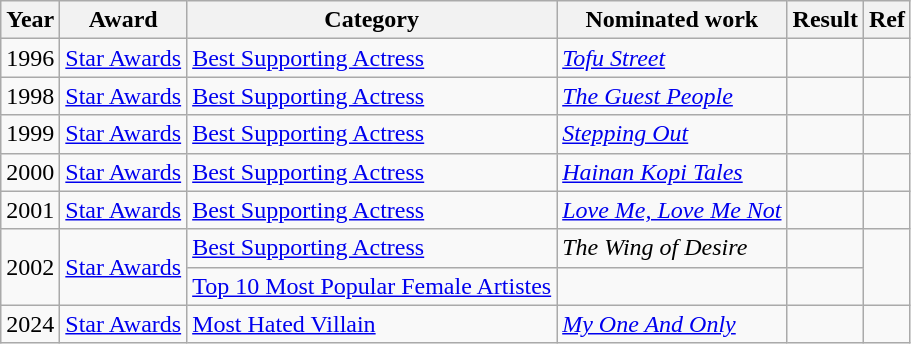<table class="wikitable sortable">
<tr>
<th>Year</th>
<th>Award</th>
<th>Category</th>
<th>Nominated work</th>
<th>Result</th>
<th class="unsortable">Ref</th>
</tr>
<tr>
<td>1996</td>
<td><a href='#'>Star Awards</a></td>
<td><a href='#'>Best Supporting Actress</a></td>
<td><em><a href='#'>Tofu Street</a></em> </td>
<td></td>
<td></td>
</tr>
<tr>
<td>1998</td>
<td><a href='#'>Star Awards</a></td>
<td><a href='#'>Best Supporting Actress</a></td>
<td><em><a href='#'>The Guest People</a></em></td>
<td></td>
<td></td>
</tr>
<tr>
<td>1999</td>
<td><a href='#'>Star Awards</a></td>
<td><a href='#'>Best Supporting Actress</a></td>
<td><em><a href='#'>Stepping Out</a></em></td>
<td></td>
<td></td>
</tr>
<tr>
<td>2000</td>
<td><a href='#'>Star Awards</a></td>
<td><a href='#'>Best Supporting Actress</a></td>
<td><em><a href='#'>Hainan Kopi Tales</a></em> </td>
<td></td>
<td></td>
</tr>
<tr>
<td>2001</td>
<td><a href='#'>Star Awards</a></td>
<td><a href='#'>Best Supporting Actress</a></td>
<td><em><a href='#'>Love Me, Love Me Not</a></em> </td>
<td></td>
<td></td>
</tr>
<tr>
<td rowspan=2>2002</td>
<td rowspan=2><a href='#'>Star Awards</a></td>
<td><a href='#'>Best Supporting Actress</a></td>
<td><em>The Wing of Desire</em> </td>
<td></td>
<td rowspan=2></td>
</tr>
<tr>
<td><a href='#'>Top 10 Most Popular Female Artistes</a></td>
<td></td>
<td></td>
</tr>
<tr>
<td>2024</td>
<td><a href='#'>Star Awards</a></td>
<td><a href='#'>Most Hated Villain</a></td>
<td><em><a href='#'>My One And Only</a></em> </td>
<td></td>
<td></td>
</tr>
</table>
